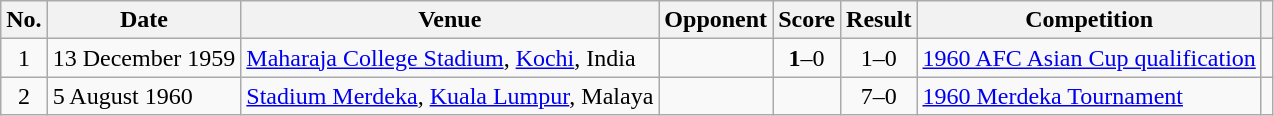<table class="wikitable plainrowheaders sortable">
<tr>
<th scope="col">No.</th>
<th scope="col">Date</th>
<th scope="col">Venue</th>
<th scope="col">Opponent</th>
<th scope="col">Score</th>
<th scope="col">Result</th>
<th scope="col">Competition</th>
<th scope="col" class="unsortable"></th>
</tr>
<tr>
<td align="center">1</td>
<td>13 December 1959</td>
<td><a href='#'>Maharaja College Stadium</a>, <a href='#'>Kochi</a>, India</td>
<td></td>
<td align="center"><strong>1</strong>–0</td>
<td align="center">1–0</td>
<td><a href='#'>1960 AFC Asian Cup qualification</a></td>
<td></td>
</tr>
<tr>
<td align="center">2</td>
<td>5 August 1960</td>
<td><a href='#'>Stadium Merdeka</a>, <a href='#'>Kuala Lumpur</a>, Malaya</td>
<td></td>
<td align="center"></td>
<td align="center">7–0</td>
<td><a href='#'>1960 Merdeka Tournament</a></td>
<td></td>
</tr>
</table>
